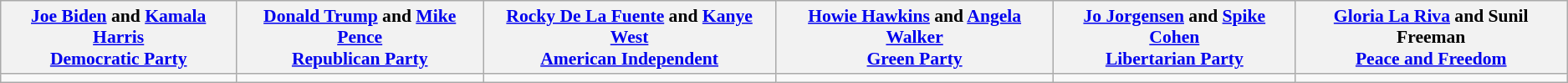<table class="wikitable" style="font-size:90%;text-align:center;">
<tr>
<th><a href='#'>Joe Biden</a> and <a href='#'>Kamala Harris</a><br><a href='#'>Democratic Party</a></th>
<th><a href='#'>Donald Trump</a> and <a href='#'>Mike Pence</a><br><a href='#'>Republican Party</a></th>
<th><a href='#'>Rocky De La Fuente</a> and <a href='#'>Kanye West</a><br><a href='#'>American Independent</a></th>
<th><a href='#'>Howie Hawkins</a> and <a href='#'>Angela Walker</a><br><a href='#'>Green Party</a></th>
<th><a href='#'>Jo Jorgensen</a> and <a href='#'>Spike Cohen</a><br><a href='#'>Libertarian Party</a></th>
<th><a href='#'>Gloria La Riva</a> and Sunil Freeman<br><a href='#'>Peace and Freedom</a></th>
</tr>
<tr>
<td></td>
<td></td>
<td></td>
<td></td>
<td></td>
<td></td>
</tr>
</table>
